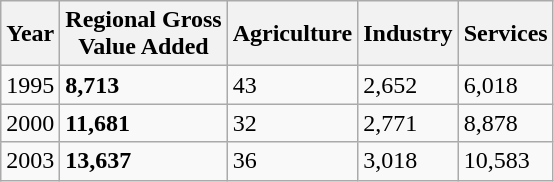<table class="wikitable">
<tr>
<th>Year</th>
<th>Regional Gross<br>Value Added</th>
<th>Agriculture</th>
<th>Industry</th>
<th>Services</th>
</tr>
<tr>
<td>1995</td>
<td><strong>8,713</strong></td>
<td>43</td>
<td>2,652</td>
<td>6,018</td>
</tr>
<tr>
<td>2000</td>
<td><strong>11,681</strong></td>
<td>32</td>
<td>2,771</td>
<td>8,878</td>
</tr>
<tr>
<td>2003</td>
<td><strong>13,637</strong></td>
<td>36</td>
<td>3,018</td>
<td>10,583</td>
</tr>
</table>
